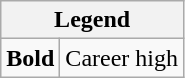<table class="wikitable mw-collapsible mw-collapsed">
<tr>
<th colspan="2">Legend</th>
</tr>
<tr>
<td><strong>Bold</strong></td>
<td>Career high</td>
</tr>
</table>
